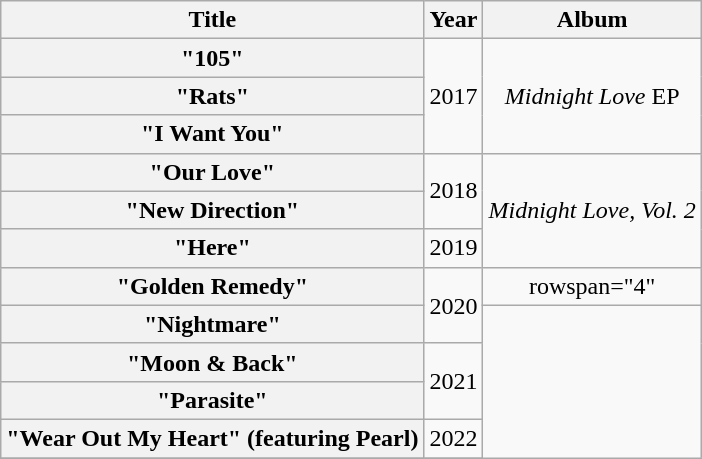<table class="wikitable plainrowheaders" style="text-align:center">
<tr>
<th>Title</th>
<th>Year</th>
<th>Album</th>
</tr>
<tr>
<th scope="row">"105"</th>
<td rowspan="3">2017</td>
<td rowspan="3"><em>Midnight Love</em> EP</td>
</tr>
<tr>
<th scope="row">"Rats"</th>
</tr>
<tr>
<th scope="row">"I Want You"</th>
</tr>
<tr>
<th scope="row">"Our Love"</th>
<td rowspan="2">2018</td>
<td rowspan="3"><em>Midnight Love, Vol. 2</em></td>
</tr>
<tr>
<th scope="row">"New Direction"</th>
</tr>
<tr>
<th scope="row">"Here"</th>
<td>2019</td>
</tr>
<tr>
<th scope="row">"Golden Remedy" <br></th>
<td rowspan="2">2020</td>
<td>rowspan="4" </td>
</tr>
<tr>
<th scope="row">"Nightmare"</th>
</tr>
<tr>
<th scope="row">"Moon & Back"</th>
<td rowspan="2">2021</td>
</tr>
<tr>
<th scope="row">"Parasite"</th>
</tr>
<tr>
<th scope="row">"Wear Out My Heart" (featuring Pearl)</th>
<td>2022</td>
</tr>
<tr>
</tr>
</table>
